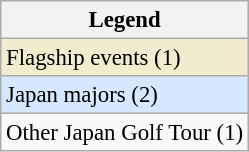<table class="wikitable" style="font-size:95%;">
<tr>
<th>Legend</th>
</tr>
<tr style="background:#f2ecce;">
<td>Flagship events (1)</td>
</tr>
<tr style="background:#D6E8FF;">
<td>Japan majors (2)</td>
</tr>
<tr>
<td>Other Japan Golf Tour (1)</td>
</tr>
</table>
